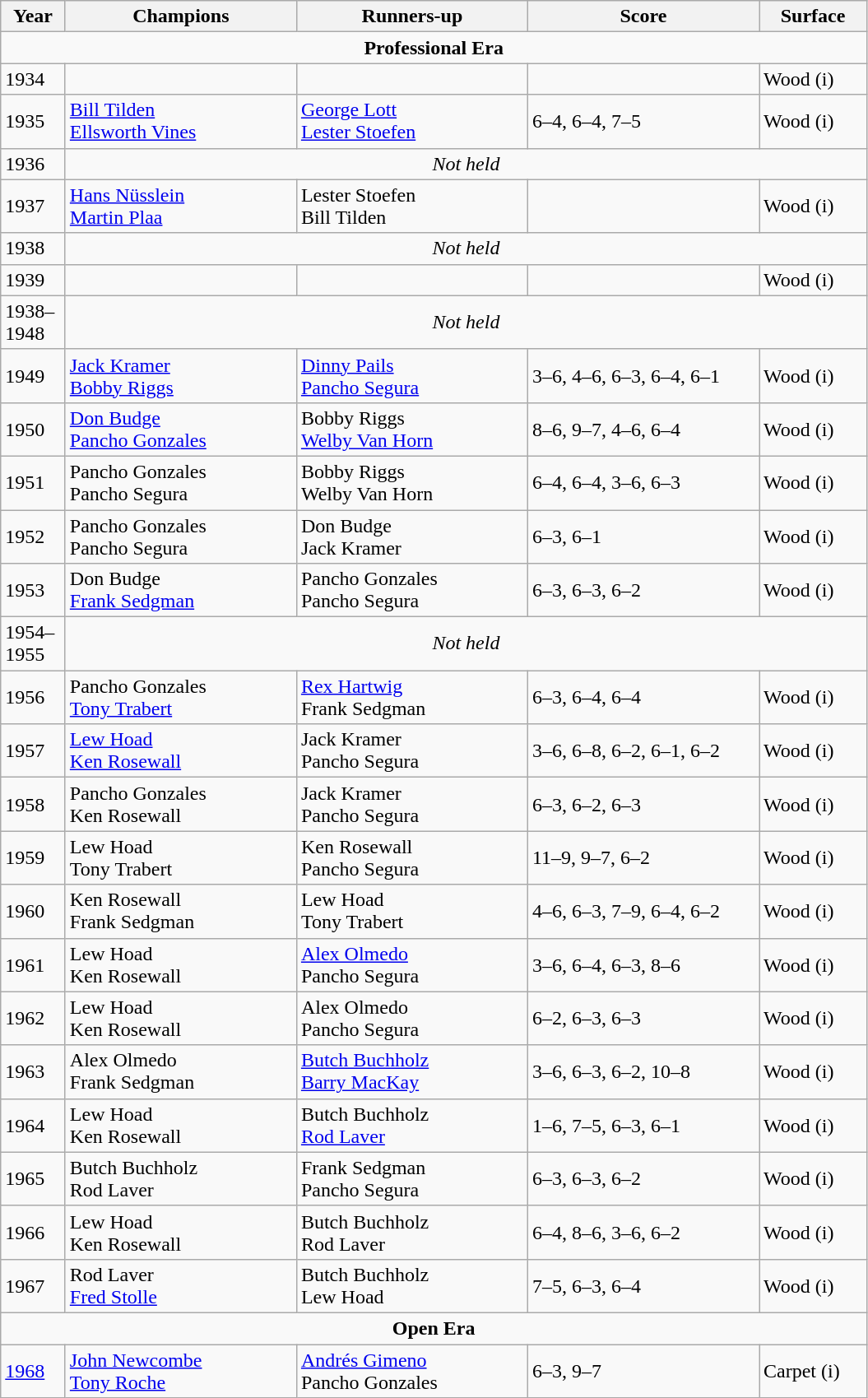<table class="wikitable">
<tr>
<th style="width:45px">Year</th>
<th style="width:180px">Champions</th>
<th style="width:180px">Runners-up</th>
<th style="width:180px" class="unsortable">Score</th>
<th style="width:80px;">Surface</th>
</tr>
<tr>
<td colspan="5" style="text-align:center;"><strong>Professional Era</strong></td>
</tr>
<tr>
<td>1934</td>
<td></td>
<td></td>
<td></td>
<td>Wood (i)</td>
</tr>
<tr>
<td>1935</td>
<td> <a href='#'>Bill Tilden</a><br> <a href='#'>Ellsworth Vines</a></td>
<td> <a href='#'>George Lott</a><br> <a href='#'>Lester Stoefen</a></td>
<td>6–4, 6–4, 7–5</td>
<td>Wood (i)</td>
</tr>
<tr>
<td>1936</td>
<td colspan="4" style="text-align:center; background:"><em>Not held</em></td>
</tr>
<tr>
<td>1937</td>
<td> <a href='#'>Hans Nüsslein</a><br> <a href='#'>Martin Plaa</a></td>
<td> Lester Stoefen<br> Bill Tilden</td>
<td></td>
<td>Wood (i)</td>
</tr>
<tr>
<td>1938</td>
<td colspan="4" style="text-align:center; background:"><em>Not held</em></td>
</tr>
<tr>
<td>1939</td>
<td></td>
<td></td>
<td></td>
<td>Wood (i)</td>
</tr>
<tr>
<td style="background:">1938–1948</td>
<td colspan="4" style="text-align:center; background:"><em>Not held</em></td>
</tr>
<tr>
<td>1949</td>
<td> <a href='#'>Jack Kramer</a><br> <a href='#'>Bobby Riggs</a></td>
<td> <a href='#'>Dinny Pails</a><br> <a href='#'>Pancho Segura</a></td>
<td>3–6, 4–6, 6–3, 6–4, 6–1</td>
<td>Wood (i)</td>
</tr>
<tr>
<td>1950</td>
<td> <a href='#'>Don Budge</a><br> <a href='#'>Pancho Gonzales</a></td>
<td> Bobby Riggs<br> <a href='#'>Welby Van Horn</a></td>
<td>8–6, 9–7, 4–6, 6–4</td>
<td>Wood (i)</td>
</tr>
<tr>
<td>1951</td>
<td> Pancho Gonzales<br> Pancho Segura</td>
<td> Bobby Riggs<br> Welby Van Horn</td>
<td>6–4, 6–4, 3–6, 6–3</td>
<td>Wood (i)</td>
</tr>
<tr>
<td>1952</td>
<td> Pancho Gonzales<br> Pancho Segura</td>
<td> Don Budge<br> Jack Kramer</td>
<td>6–3, 6–1</td>
<td>Wood (i)</td>
</tr>
<tr>
<td>1953</td>
<td> Don Budge<br> <a href='#'>Frank Sedgman</a></td>
<td> Pancho Gonzales<br> Pancho Segura</td>
<td>6–3, 6–3, 6–2</td>
<td>Wood (i)</td>
</tr>
<tr>
<td style="background:">1954–1955</td>
<td colspan="4" style="text-align:center; background:"><em>Not held</em></td>
</tr>
<tr>
<td>1956</td>
<td> Pancho Gonzales<br> <a href='#'>Tony Trabert</a></td>
<td> <a href='#'>Rex Hartwig</a><br> Frank Sedgman</td>
<td>6–3, 6–4, 6–4</td>
<td>Wood (i)</td>
</tr>
<tr>
<td>1957</td>
<td> <a href='#'>Lew Hoad</a><br> <a href='#'>Ken Rosewall</a></td>
<td> Jack Kramer<br> Pancho Segura</td>
<td>3–6, 6–8, 6–2, 6–1, 6–2</td>
<td>Wood (i)</td>
</tr>
<tr>
<td>1958</td>
<td> Pancho Gonzales<br> Ken Rosewall</td>
<td> Jack Kramer<br> Pancho Segura</td>
<td>6–3, 6–2, 6–3</td>
<td>Wood (i)</td>
</tr>
<tr>
<td>1959</td>
<td> Lew Hoad<br> Tony Trabert</td>
<td> Ken Rosewall<br> Pancho Segura</td>
<td>11–9, 9–7, 6–2</td>
<td>Wood (i)</td>
</tr>
<tr>
<td>1960</td>
<td> Ken Rosewall<br> Frank Sedgman</td>
<td> Lew Hoad<br> Tony Trabert</td>
<td>4–6, 6–3, 7–9, 6–4, 6–2</td>
<td>Wood (i)</td>
</tr>
<tr>
<td>1961</td>
<td> Lew Hoad<br> Ken Rosewall</td>
<td> <a href='#'>Alex Olmedo</a><br> Pancho Segura</td>
<td>3–6, 6–4, 6–3, 8–6</td>
<td>Wood (i)</td>
</tr>
<tr>
<td>1962</td>
<td> Lew Hoad<br> Ken Rosewall</td>
<td> Alex Olmedo<br> Pancho Segura</td>
<td>6–2, 6–3, 6–3</td>
<td>Wood (i)</td>
</tr>
<tr>
<td>1963</td>
<td> Alex Olmedo<br> Frank Sedgman</td>
<td> <a href='#'>Butch Buchholz</a><br> <a href='#'>Barry MacKay</a></td>
<td>3–6, 6–3, 6–2, 10–8</td>
<td>Wood (i)</td>
</tr>
<tr>
<td>1964</td>
<td> Lew Hoad<br> Ken Rosewall</td>
<td> Butch Buchholz<br> <a href='#'>Rod Laver</a></td>
<td>1–6, 7–5, 6–3, 6–1</td>
<td>Wood (i)</td>
</tr>
<tr>
<td>1965</td>
<td> Butch Buchholz<br> Rod Laver</td>
<td> Frank Sedgman<br> Pancho Segura</td>
<td>6–3, 6–3, 6–2</td>
<td>Wood (i)</td>
</tr>
<tr>
<td>1966</td>
<td> Lew Hoad<br> Ken Rosewall</td>
<td> Butch Buchholz<br> Rod Laver</td>
<td>6–4, 8–6, 3–6, 6–2</td>
<td>Wood (i)</td>
</tr>
<tr>
<td>1967</td>
<td> Rod Laver<br> <a href='#'>Fred Stolle</a></td>
<td> Butch Buchholz<br> Lew Hoad</td>
<td>7–5, 6–3, 6–4</td>
<td>Wood (i)</td>
</tr>
<tr>
<td colspan="5" style="text-align:center;"><strong>Open Era</strong></td>
</tr>
<tr>
<td><a href='#'>1968</a></td>
<td> <a href='#'>John Newcombe</a><br> <a href='#'>Tony Roche</a></td>
<td> <a href='#'>Andrés Gimeno</a><br> Pancho Gonzales</td>
<td>6–3, 9–7</td>
<td>Carpet (i)</td>
</tr>
</table>
